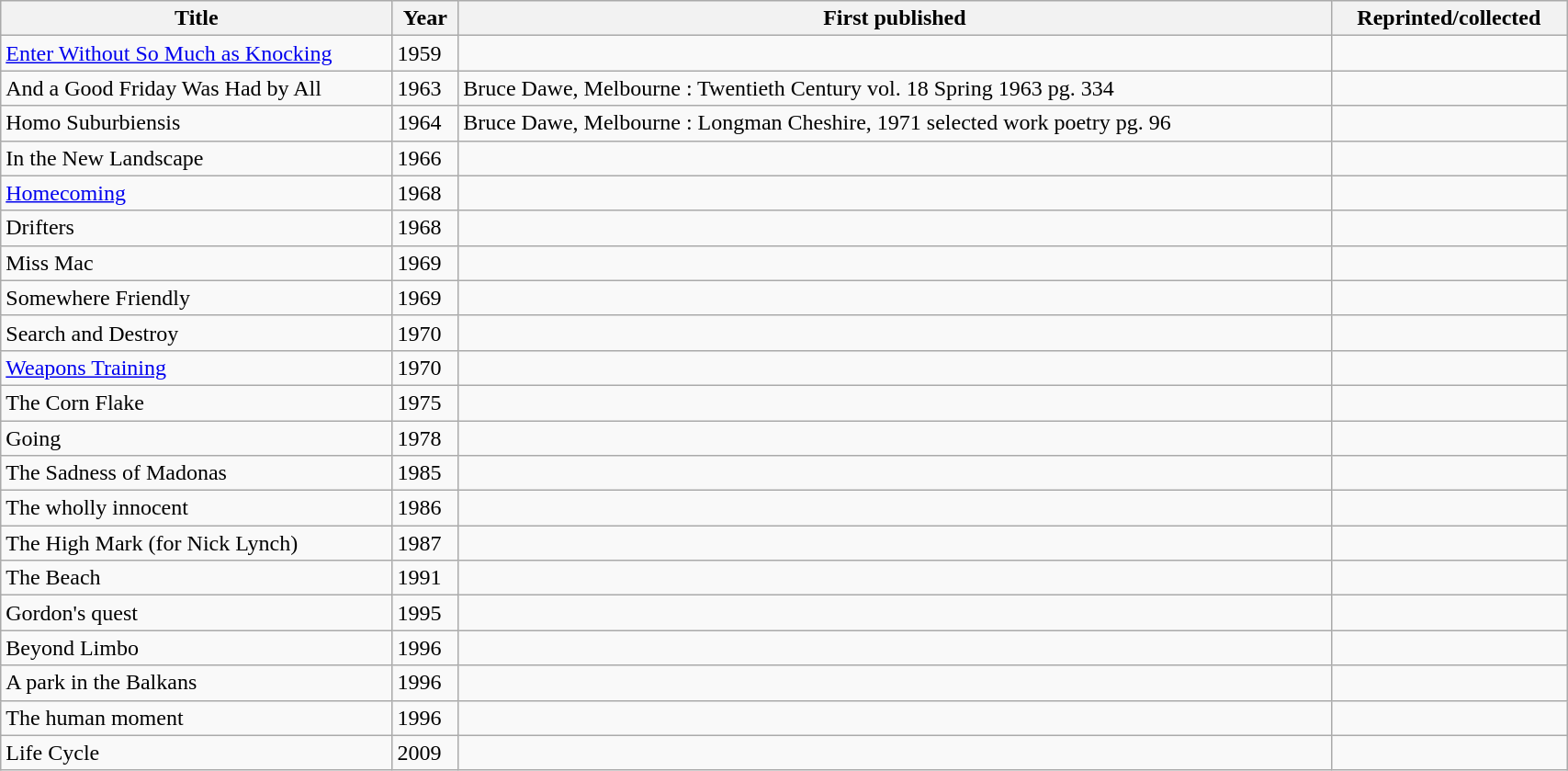<table class='wikitable sortable' width='90%'>
<tr>
<th width=25%>Title</th>
<th>Year</th>
<th>First published</th>
<th>Reprinted/collected</th>
</tr>
<tr>
<td><a href='#'>Enter Without So Much as Knocking</a></td>
<td>1959</td>
<td></td>
<td></td>
</tr>
<tr>
<td>And a Good Friday Was Had by All</td>
<td>1963</td>
<td>Bruce Dawe, Melbourne : Twentieth Century vol. 18 Spring 1963 pg. 334</td>
<td></td>
</tr>
<tr>
<td>Homo Suburbiensis</td>
<td>1964</td>
<td>Bruce Dawe, Melbourne : Longman Cheshire, 1971 selected work poetry pg. 96</td>
<td></td>
</tr>
<tr>
<td>In the New Landscape</td>
<td>1966</td>
<td></td>
<td></td>
</tr>
<tr>
<td><a href='#'>Homecoming</a></td>
<td>1968</td>
<td></td>
<td></td>
</tr>
<tr>
<td>Drifters</td>
<td>1968</td>
<td></td>
<td></td>
</tr>
<tr>
<td>Miss Mac</td>
<td>1969</td>
<td></td>
<td></td>
</tr>
<tr>
<td>Somewhere Friendly</td>
<td>1969</td>
<td></td>
<td></td>
</tr>
<tr>
<td>Search and Destroy</td>
<td>1970</td>
<td></td>
<td></td>
</tr>
<tr>
<td><a href='#'>Weapons Training</a></td>
<td>1970</td>
<td></td>
<td></td>
</tr>
<tr>
<td>The Corn Flake</td>
<td>1975</td>
<td></td>
<td></td>
</tr>
<tr>
<td>Going</td>
<td>1978</td>
<td></td>
<td></td>
</tr>
<tr>
<td>The Sadness of Madonas</td>
<td>1985</td>
<td></td>
<td></td>
</tr>
<tr>
<td>The wholly innocent</td>
<td>1986</td>
<td></td>
<td></td>
</tr>
<tr>
<td>The High Mark (for Nick Lynch)</td>
<td>1987</td>
<td></td>
<td></td>
</tr>
<tr>
<td>The Beach</td>
<td>1991</td>
<td></td>
<td></td>
</tr>
<tr>
<td>Gordon's quest</td>
<td>1995</td>
<td></td>
<td></td>
</tr>
<tr>
<td>Beyond Limbo</td>
<td>1996</td>
<td></td>
<td></td>
</tr>
<tr>
<td>A park in the Balkans</td>
<td>1996</td>
<td></td>
<td></td>
</tr>
<tr>
<td>The human moment</td>
<td>1996</td>
<td></td>
<td></td>
</tr>
<tr>
<td>Life Cycle</td>
<td>2009</td>
<td></td>
<td></td>
</tr>
</table>
